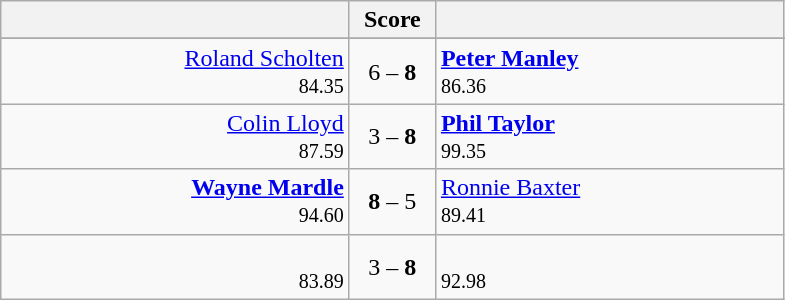<table class=wikitable style="text-align:center">
<tr>
<th width=225></th>
<th width=50>Score</th>
<th width=225></th>
</tr>
<tr align=center>
</tr>
<tr align=left>
<td align=right><a href='#'>Roland Scholten</a> <br> <small><span>84.35</span></small></td>
<td align=center>6 – <strong>8</strong></td>
<td> <strong><a href='#'>Peter Manley</a></strong><br> <small><span>86.36</span></small></td>
</tr>
<tr align=left>
<td align=right><a href='#'>Colin Lloyd</a> <br> <small><span>87.59</span></small></td>
<td align=center>3 – <strong>8</strong></td>
<td> <strong><a href='#'>Phil Taylor</a></strong><br> <small><span>99.35</span></small></td>
</tr>
<tr align=left>
<td align=right><strong><a href='#'>Wayne Mardle</a></strong> <br> <small><span>94.60</span></small></td>
<td align=center><strong>8</strong> – 5</td>
<td> <a href='#'>Ronnie Baxter</a><br> <small><span>89.41</span></small></td>
</tr>
<tr align=left>
<td align=right><br> <small><span>83.89</span></small></td>
<td align=center>3 – <strong>8</strong></td>
<td><br> <small><span>92.98</span></small></td>
</tr>
</table>
